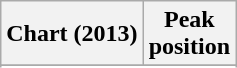<table class="wikitable sortable plainrowheaders" style="text-align:center">
<tr>
<th scope="col">Chart (2013)</th>
<th scope="col">Peak<br> position</th>
</tr>
<tr>
</tr>
<tr>
</tr>
<tr>
</tr>
<tr>
</tr>
</table>
